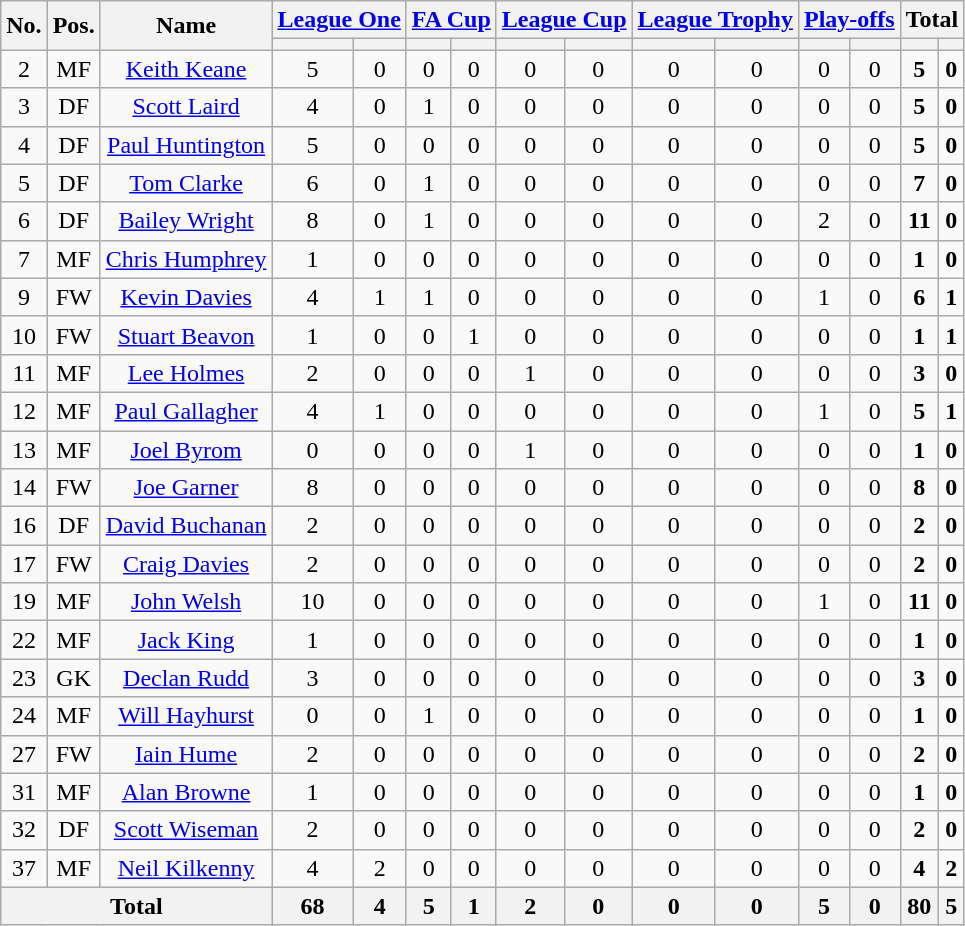<table class="wikitable sortable" style="text-align: center;">
<tr>
<th rowspan="2">No.</th>
<th rowspan="2">Pos.</th>
<th rowspan="2">Name</th>
<th colspan="2"><a href='#'>League One</a></th>
<th colspan="2"><a href='#'>FA Cup</a></th>
<th colspan="2"><a href='#'>League Cup</a></th>
<th colspan="2"><a href='#'>League Trophy</a></th>
<th colspan="2"><a href='#'>Play-offs</a></th>
<th colspan="2">Total</th>
</tr>
<tr>
<th></th>
<th></th>
<th></th>
<th></th>
<th></th>
<th></th>
<th></th>
<th></th>
<th></th>
<th></th>
<th></th>
<th></th>
</tr>
<tr>
<td>2</td>
<td>MF</td>
<td><a href='#'>Keith Keane</a></td>
<td>5</td>
<td>0</td>
<td>0</td>
<td>0</td>
<td>0</td>
<td>0</td>
<td>0</td>
<td>0</td>
<td>0</td>
<td>0</td>
<td><strong>5</strong></td>
<td><strong>0</strong></td>
</tr>
<tr>
<td>3</td>
<td>DF</td>
<td><a href='#'>Scott Laird</a></td>
<td>4</td>
<td>0</td>
<td>1</td>
<td>0</td>
<td>0</td>
<td>0</td>
<td>0</td>
<td>0</td>
<td>0</td>
<td>0</td>
<td><strong>5</strong></td>
<td><strong>0</strong></td>
</tr>
<tr>
<td>4</td>
<td>DF</td>
<td><a href='#'>Paul Huntington</a></td>
<td>5</td>
<td>0</td>
<td>0</td>
<td>0</td>
<td>0</td>
<td>0</td>
<td>0</td>
<td>0</td>
<td>0</td>
<td>0</td>
<td><strong>5</strong></td>
<td><strong>0</strong></td>
</tr>
<tr>
<td>5</td>
<td>DF</td>
<td><a href='#'>Tom Clarke</a></td>
<td>6</td>
<td>0</td>
<td>1</td>
<td>0</td>
<td>0</td>
<td>0</td>
<td>0</td>
<td>0</td>
<td>0</td>
<td>0</td>
<td><strong>7</strong></td>
<td><strong>0</strong></td>
</tr>
<tr>
<td>6</td>
<td>DF</td>
<td><a href='#'>Bailey Wright</a></td>
<td>8</td>
<td>0</td>
<td>1</td>
<td>0</td>
<td>0</td>
<td>0</td>
<td>0</td>
<td>0</td>
<td>2</td>
<td>0</td>
<td><strong>11</strong></td>
<td><strong>0</strong></td>
</tr>
<tr>
<td>7</td>
<td>MF</td>
<td><a href='#'>Chris Humphrey</a></td>
<td>1</td>
<td>0</td>
<td>0</td>
<td>0</td>
<td>0</td>
<td>0</td>
<td>0</td>
<td>0</td>
<td>0</td>
<td>0</td>
<td><strong>1</strong></td>
<td><strong>0</strong></td>
</tr>
<tr>
<td>9</td>
<td>FW</td>
<td><a href='#'>Kevin Davies</a></td>
<td>4</td>
<td>1</td>
<td>1</td>
<td>0</td>
<td>0</td>
<td>0</td>
<td>0</td>
<td>0</td>
<td>1</td>
<td>0</td>
<td><strong>6</strong></td>
<td><strong>1</strong></td>
</tr>
<tr>
<td>10</td>
<td>FW</td>
<td><a href='#'>Stuart Beavon</a></td>
<td>1</td>
<td>0</td>
<td>0</td>
<td>1</td>
<td>0</td>
<td>0</td>
<td>0</td>
<td>0</td>
<td>0</td>
<td>0</td>
<td><strong>1</strong></td>
<td><strong>1</strong></td>
</tr>
<tr>
<td>11</td>
<td>MF</td>
<td><a href='#'>Lee Holmes</a></td>
<td>2</td>
<td>0</td>
<td>0</td>
<td>0</td>
<td>1</td>
<td>0</td>
<td>0</td>
<td>0</td>
<td>0</td>
<td>0</td>
<td><strong>3</strong></td>
<td><strong>0</strong></td>
</tr>
<tr>
<td>12</td>
<td>MF</td>
<td><a href='#'>Paul Gallagher</a></td>
<td>4</td>
<td>1</td>
<td>0</td>
<td>0</td>
<td>0</td>
<td>0</td>
<td>0</td>
<td>0</td>
<td>1</td>
<td>0</td>
<td><strong>5</strong></td>
<td><strong>1</strong></td>
</tr>
<tr>
<td>13</td>
<td>MF</td>
<td><a href='#'>Joel Byrom</a></td>
<td>0</td>
<td>0</td>
<td>0</td>
<td>0</td>
<td>1</td>
<td>0</td>
<td>0</td>
<td>0</td>
<td>0</td>
<td>0</td>
<td><strong>1</strong></td>
<td><strong>0</strong></td>
</tr>
<tr>
<td>14</td>
<td>FW</td>
<td><a href='#'>Joe Garner</a></td>
<td>8</td>
<td>0</td>
<td>0</td>
<td>0</td>
<td>0</td>
<td>0</td>
<td>0</td>
<td>0</td>
<td>0</td>
<td>0</td>
<td><strong>8</strong></td>
<td><strong>0</strong></td>
</tr>
<tr>
<td>16</td>
<td>DF</td>
<td><a href='#'>David Buchanan</a></td>
<td>2</td>
<td>0</td>
<td>0</td>
<td>0</td>
<td>0</td>
<td>0</td>
<td>0</td>
<td>0</td>
<td>0</td>
<td>0</td>
<td><strong>2</strong></td>
<td><strong>0</strong></td>
</tr>
<tr>
<td>17</td>
<td>FW</td>
<td><a href='#'>Craig Davies</a></td>
<td>2</td>
<td>0</td>
<td>0</td>
<td>0</td>
<td>0</td>
<td>0</td>
<td>0</td>
<td>0</td>
<td>0</td>
<td>0</td>
<td><strong>2</strong></td>
<td><strong>0</strong></td>
</tr>
<tr>
<td>19</td>
<td>MF</td>
<td><a href='#'>John Welsh</a></td>
<td>10</td>
<td>0</td>
<td>0</td>
<td>0</td>
<td>0</td>
<td>0</td>
<td>0</td>
<td>0</td>
<td>1</td>
<td>0</td>
<td><strong>11</strong></td>
<td><strong>0</strong></td>
</tr>
<tr>
<td>22</td>
<td>MF</td>
<td><a href='#'>Jack King</a></td>
<td>1</td>
<td>0</td>
<td>0</td>
<td>0</td>
<td>0</td>
<td>0</td>
<td>0</td>
<td>0</td>
<td>0</td>
<td>0</td>
<td><strong>1</strong></td>
<td><strong>0</strong></td>
</tr>
<tr>
<td>23</td>
<td>GK</td>
<td><a href='#'>Declan Rudd</a></td>
<td>3</td>
<td>0</td>
<td>0</td>
<td>0</td>
<td>0</td>
<td>0</td>
<td>0</td>
<td>0</td>
<td>0</td>
<td>0</td>
<td><strong>3</strong></td>
<td><strong>0</strong></td>
</tr>
<tr>
<td>24</td>
<td>MF</td>
<td><a href='#'>Will Hayhurst</a></td>
<td>0</td>
<td>0</td>
<td>1</td>
<td>0</td>
<td>0</td>
<td>0</td>
<td>0</td>
<td>0</td>
<td>0</td>
<td>0</td>
<td><strong>1</strong></td>
<td><strong>0</strong></td>
</tr>
<tr>
<td>27</td>
<td>FW</td>
<td><a href='#'>Iain Hume</a></td>
<td>2</td>
<td>0</td>
<td>0</td>
<td>0</td>
<td>0</td>
<td>0</td>
<td>0</td>
<td>0</td>
<td>0</td>
<td>0</td>
<td><strong>2</strong></td>
<td><strong>0</strong></td>
</tr>
<tr>
<td>31</td>
<td>MF</td>
<td><a href='#'>Alan Browne</a></td>
<td>1</td>
<td>0</td>
<td>0</td>
<td>0</td>
<td>0</td>
<td>0</td>
<td>0</td>
<td>0</td>
<td>0</td>
<td>0</td>
<td><strong>1</strong></td>
<td><strong>0</strong></td>
</tr>
<tr>
<td>32</td>
<td>DF</td>
<td><a href='#'>Scott Wiseman</a></td>
<td>2</td>
<td>0</td>
<td>0</td>
<td>0</td>
<td>0</td>
<td>0</td>
<td>0</td>
<td>0</td>
<td>0</td>
<td>0</td>
<td><strong>2</strong></td>
<td><strong>0</strong></td>
</tr>
<tr>
<td>37</td>
<td>MF</td>
<td><a href='#'>Neil Kilkenny</a></td>
<td>4</td>
<td>2</td>
<td>0</td>
<td>0</td>
<td>0</td>
<td>0</td>
<td>0</td>
<td>0</td>
<td>0</td>
<td>0</td>
<td><strong>4</strong></td>
<td><strong>2</strong></td>
</tr>
<tr>
<th colspan=3>Total</th>
<th>68</th>
<th>4</th>
<th>5</th>
<th>1</th>
<th>2</th>
<th>0</th>
<th>0</th>
<th>0</th>
<th>5</th>
<th>0</th>
<th>80</th>
<th>5</th>
</tr>
</table>
